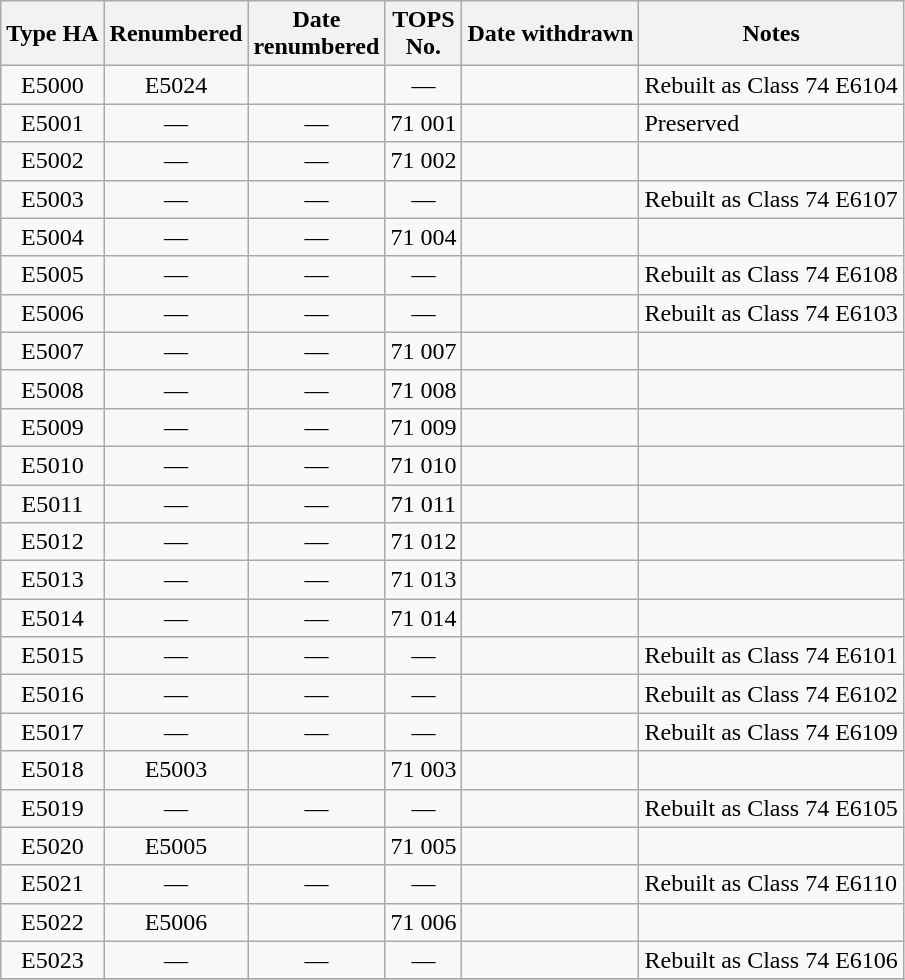<table class="wikitable sortable" style=text-align:center>
<tr>
<th>Type HA</th>
<th>Renumbered</th>
<th>Date<br>renumbered</th>
<th>TOPS<br>No.</th>
<th>Date withdrawn</th>
<th>Notes</th>
</tr>
<tr>
<td>E5000</td>
<td>E5024</td>
<td></td>
<td>—</td>
<td></td>
<td align=left>Rebuilt as Class 74 E6104</td>
</tr>
<tr>
<td>E5001</td>
<td>—</td>
<td>—</td>
<td>71 001</td>
<td></td>
<td align=left>Preserved</td>
</tr>
<tr>
<td>E5002</td>
<td>—</td>
<td>—</td>
<td>71 002</td>
<td></td>
<td align=left></td>
</tr>
<tr>
<td>E5003</td>
<td>—</td>
<td>—</td>
<td>—</td>
<td></td>
<td align=left>Rebuilt as Class 74 E6107</td>
</tr>
<tr>
<td>E5004</td>
<td>—</td>
<td>—</td>
<td>71 004</td>
<td></td>
<td align=left></td>
</tr>
<tr>
<td>E5005</td>
<td>—</td>
<td>—</td>
<td>—</td>
<td></td>
<td align=left>Rebuilt as Class 74 E6108</td>
</tr>
<tr>
<td>E5006</td>
<td>—</td>
<td>—</td>
<td>—</td>
<td></td>
<td align=left>Rebuilt as Class 74 E6103</td>
</tr>
<tr>
<td>E5007</td>
<td>—</td>
<td>—</td>
<td>71 007</td>
<td></td>
<td align=left></td>
</tr>
<tr>
<td>E5008</td>
<td>—</td>
<td>—</td>
<td>71 008</td>
<td></td>
<td align=left></td>
</tr>
<tr>
<td>E5009</td>
<td>—</td>
<td>—</td>
<td>71 009</td>
<td></td>
<td align=left></td>
</tr>
<tr>
<td>E5010</td>
<td>—</td>
<td>—</td>
<td>71 010</td>
<td></td>
<td align=left></td>
</tr>
<tr>
<td>E5011</td>
<td>—</td>
<td>—</td>
<td>71 011</td>
<td></td>
<td align=left></td>
</tr>
<tr>
<td>E5012</td>
<td>—</td>
<td>—</td>
<td>71 012</td>
<td></td>
<td align=left></td>
</tr>
<tr>
<td>E5013</td>
<td>—</td>
<td>—</td>
<td>71 013</td>
<td></td>
<td align=left></td>
</tr>
<tr>
<td>E5014</td>
<td>—</td>
<td>—</td>
<td>71 014</td>
<td></td>
<td align=left></td>
</tr>
<tr>
<td>E5015</td>
<td>—</td>
<td>—</td>
<td>—</td>
<td></td>
<td align=left>Rebuilt as Class 74 E6101</td>
</tr>
<tr>
<td>E5016</td>
<td>—</td>
<td>—</td>
<td>—</td>
<td></td>
<td align=left>Rebuilt as Class 74 E6102</td>
</tr>
<tr>
<td>E5017</td>
<td>—</td>
<td>—</td>
<td>—</td>
<td></td>
<td align=left>Rebuilt as Class 74 E6109</td>
</tr>
<tr>
<td>E5018</td>
<td>E5003</td>
<td></td>
<td>71 003</td>
<td></td>
<td align=left></td>
</tr>
<tr>
<td>E5019</td>
<td>—</td>
<td>—</td>
<td>—</td>
<td></td>
<td align=left>Rebuilt as Class 74 E6105</td>
</tr>
<tr>
<td>E5020</td>
<td>E5005</td>
<td></td>
<td>71 005</td>
<td></td>
<td align=left></td>
</tr>
<tr>
<td>E5021</td>
<td>—</td>
<td>—</td>
<td>—</td>
<td></td>
<td align=left>Rebuilt as Class 74 E6110</td>
</tr>
<tr>
<td>E5022</td>
<td>E5006</td>
<td></td>
<td>71 006</td>
<td></td>
<td align=left></td>
</tr>
<tr>
<td>E5023</td>
<td>—</td>
<td>—</td>
<td>—</td>
<td></td>
<td align=left>Rebuilt as Class 74 E6106</td>
</tr>
<tr>
</tr>
</table>
